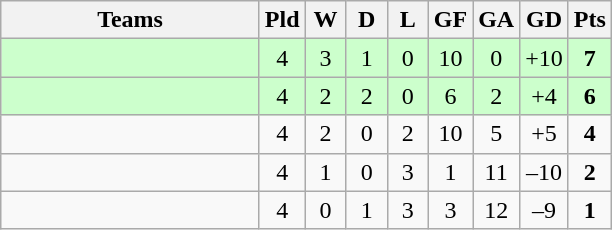<table class="wikitable" style="text-align: center;">
<tr>
<th width=165>Teams</th>
<th width=20>Pld</th>
<th width=20>W</th>
<th width=20>D</th>
<th width=20>L</th>
<th width=20>GF</th>
<th width=20>GA</th>
<th width=20>GD</th>
<th width=20>Pts</th>
</tr>
<tr align=center style="background:#ccffcc;">
<td style="text-align:left;"></td>
<td>4</td>
<td>3</td>
<td>1</td>
<td>0</td>
<td>10</td>
<td>0</td>
<td>+10</td>
<td><strong>7</strong></td>
</tr>
<tr align=center style="background:#ccffcc;">
<td style="text-align:left;"></td>
<td>4</td>
<td>2</td>
<td>2</td>
<td>0</td>
<td>6</td>
<td>2</td>
<td>+4</td>
<td><strong>6</strong></td>
</tr>
<tr align=center>
<td style="text-align:left;"></td>
<td>4</td>
<td>2</td>
<td>0</td>
<td>2</td>
<td>10</td>
<td>5</td>
<td>+5</td>
<td><strong>4</strong></td>
</tr>
<tr align=center>
<td style="text-align:left;"></td>
<td>4</td>
<td>1</td>
<td>0</td>
<td>3</td>
<td>1</td>
<td>11</td>
<td>–10</td>
<td><strong>2</strong></td>
</tr>
<tr align=center>
<td style="text-align:left;"></td>
<td>4</td>
<td>0</td>
<td>1</td>
<td>3</td>
<td>3</td>
<td>12</td>
<td>–9</td>
<td><strong>1</strong></td>
</tr>
</table>
